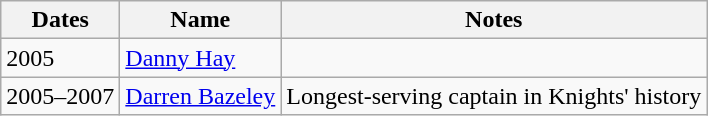<table class="wikitable plainrowheaders unsortable">
<tr>
<th scope="col">Dates</th>
<th scope="col">Name</th>
<th scope="col">Notes</th>
</tr>
<tr>
<td>2005</td>
<td scope="row"> <a href='#'>Danny Hay</a></td>
<td></td>
</tr>
<tr>
<td>2005–2007</td>
<td scope="row"> <a href='#'>Darren Bazeley</a></td>
<td>Longest-serving captain in Knights' history</td>
</tr>
</table>
